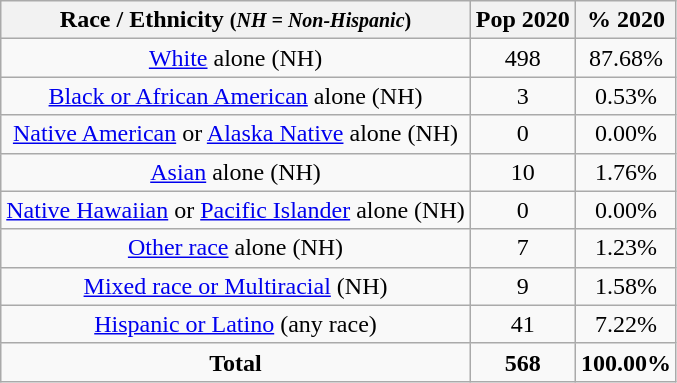<table class="wikitable" style="text-align:center;">
<tr>
<th>Race / Ethnicity <small>(<em>NH = Non-Hispanic</em>)</small></th>
<th>Pop 2020</th>
<th>% 2020</th>
</tr>
<tr>
<td><a href='#'>White</a> alone (NH)</td>
<td>498</td>
<td>87.68%</td>
</tr>
<tr>
<td><a href='#'>Black or African American</a> alone (NH)</td>
<td>3</td>
<td>0.53%</td>
</tr>
<tr>
<td><a href='#'>Native American</a> or <a href='#'>Alaska Native</a> alone (NH)</td>
<td>0</td>
<td>0.00%</td>
</tr>
<tr>
<td><a href='#'>Asian</a> alone (NH)</td>
<td>10</td>
<td>1.76%</td>
</tr>
<tr>
<td><a href='#'>Native Hawaiian</a> or <a href='#'>Pacific Islander</a> alone (NH)</td>
<td>0</td>
<td>0.00%</td>
</tr>
<tr>
<td><a href='#'>Other race</a> alone (NH)</td>
<td>7</td>
<td>1.23%</td>
</tr>
<tr>
<td><a href='#'>Mixed race or Multiracial</a> (NH)</td>
<td>9</td>
<td>1.58%</td>
</tr>
<tr>
<td><a href='#'>Hispanic or Latino</a> (any race)</td>
<td>41</td>
<td>7.22%</td>
</tr>
<tr>
<td><strong>Total</strong></td>
<td><strong>568</strong></td>
<td><strong>100.00%</strong></td>
</tr>
</table>
